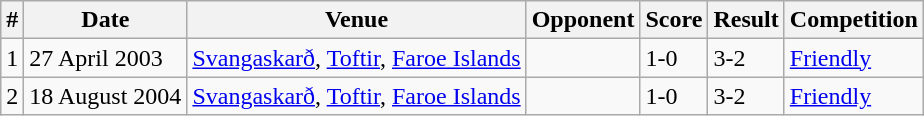<table class="wikitable">
<tr>
<th>#</th>
<th>Date</th>
<th>Venue</th>
<th>Opponent</th>
<th>Score</th>
<th>Result</th>
<th>Competition</th>
</tr>
<tr>
<td>1</td>
<td>27 April 2003</td>
<td><a href='#'>Svangaskarð</a>, <a href='#'>Toftir</a>, <a href='#'>Faroe Islands</a></td>
<td></td>
<td>1-0</td>
<td>3-2</td>
<td><a href='#'>Friendly</a></td>
</tr>
<tr>
<td>2</td>
<td>18 August 2004</td>
<td><a href='#'>Svangaskarð</a>, <a href='#'>Toftir</a>, <a href='#'>Faroe Islands</a></td>
<td></td>
<td>1-0</td>
<td>3-2</td>
<td><a href='#'>Friendly</a></td>
</tr>
</table>
